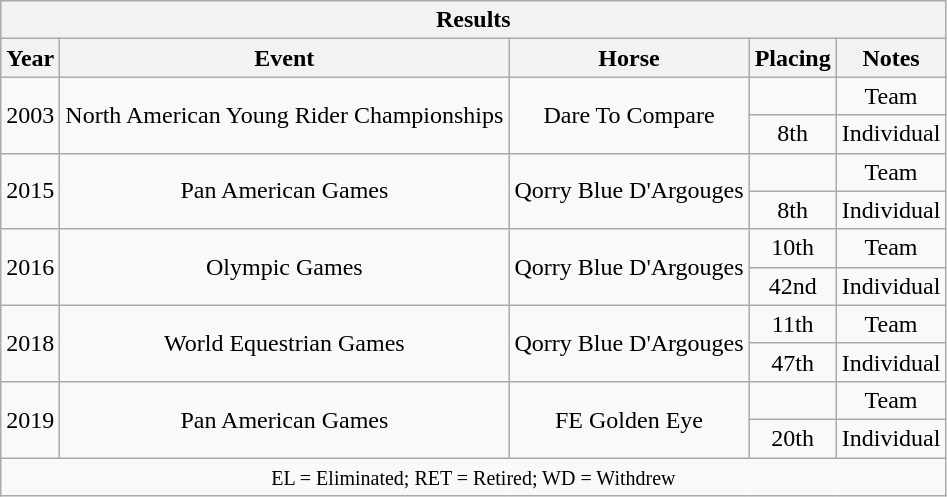<table class="wikitable" style="text-align:center">
<tr>
<th colspan="11" align="center"><strong>Results</strong></th>
</tr>
<tr>
<th>Year</th>
<th>Event</th>
<th>Horse</th>
<th>Placing</th>
<th>Notes</th>
</tr>
<tr>
<td rowspan="2">2003</td>
<td rowspan="2">North American Young Rider Championships</td>
<td rowspan="2">Dare To Compare</td>
<td></td>
<td>Team</td>
</tr>
<tr>
<td>8th</td>
<td>Individual</td>
</tr>
<tr>
<td rowspan="2">2015</td>
<td rowspan="2">Pan American Games</td>
<td rowspan="2">Qorry Blue D'Argouges</td>
<td></td>
<td>Team</td>
</tr>
<tr>
<td>8th</td>
<td>Individual</td>
</tr>
<tr>
<td rowspan="2">2016</td>
<td rowspan="2">Olympic Games</td>
<td rowspan="2">Qorry Blue D'Argouges</td>
<td>10th</td>
<td>Team</td>
</tr>
<tr>
<td>42nd</td>
<td>Individual</td>
</tr>
<tr>
<td rowspan="2">2018</td>
<td rowspan="2">World Equestrian Games</td>
<td rowspan="2">Qorry Blue D'Argouges</td>
<td>11th</td>
<td>Team</td>
</tr>
<tr>
<td>47th</td>
<td>Individual</td>
</tr>
<tr>
<td rowspan="2">2019</td>
<td rowspan="2">Pan American Games</td>
<td rowspan="2">FE Golden Eye</td>
<td></td>
<td>Team</td>
</tr>
<tr>
<td>20th</td>
<td>Individual</td>
</tr>
<tr>
<td colspan="11" align="center"><small> EL = Eliminated; RET = Retired; WD = Withdrew </small></td>
</tr>
</table>
